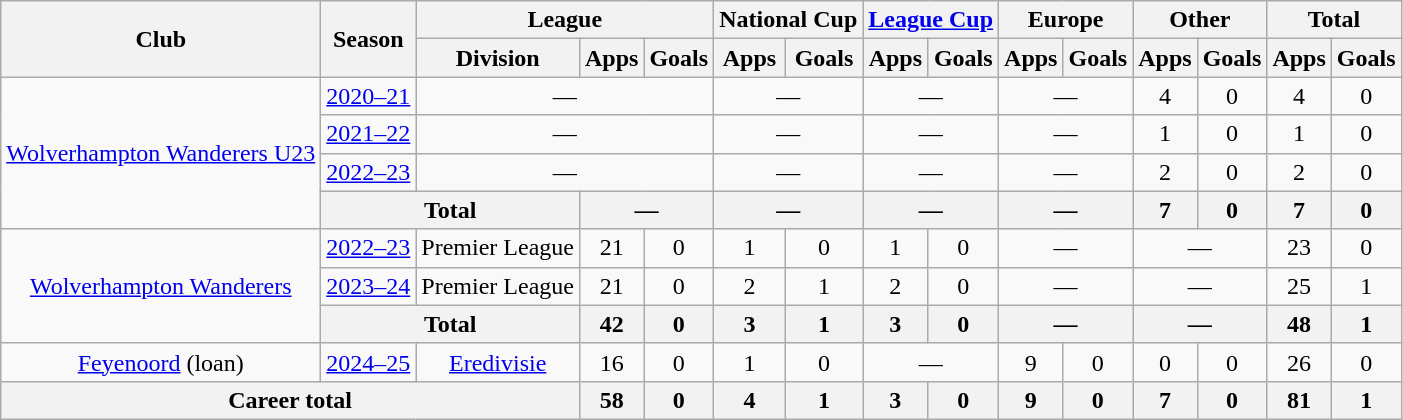<table class=wikitable style=text-align:center>
<tr>
<th rowspan="2">Club</th>
<th rowspan="2">Season</th>
<th colspan="3">League</th>
<th colspan="2">National Cup</th>
<th colspan="2"><a href='#'>League Cup</a></th>
<th colspan="2">Europe</th>
<th colspan="2">Other</th>
<th colspan="2">Total</th>
</tr>
<tr>
<th>Division</th>
<th>Apps</th>
<th>Goals</th>
<th>Apps</th>
<th>Goals</th>
<th>Apps</th>
<th>Goals</th>
<th>Apps</th>
<th>Goals</th>
<th>Apps</th>
<th>Goals</th>
<th>Apps</th>
<th>Goals</th>
</tr>
<tr>
<td rowspan="4"><a href='#'>Wolverhampton Wanderers U23</a></td>
<td><a href='#'>2020–21</a></td>
<td colspan="3">—</td>
<td colspan="2">—</td>
<td colspan="2">—</td>
<td colspan="2">—</td>
<td>4</td>
<td>0</td>
<td>4</td>
<td>0</td>
</tr>
<tr>
<td><a href='#'>2021–22</a></td>
<td colspan="3">—</td>
<td colspan="2">—</td>
<td colspan="2">—</td>
<td colspan="2">—</td>
<td>1</td>
<td>0</td>
<td>1</td>
<td>0</td>
</tr>
<tr>
<td><a href='#'>2022–23</a></td>
<td colspan="3">—</td>
<td colspan="2">—</td>
<td colspan="2">—</td>
<td colspan="2">—</td>
<td>2</td>
<td>0</td>
<td>2</td>
<td>0</td>
</tr>
<tr>
<th colspan="2">Total</th>
<th colspan="2">—</th>
<th colspan="2">—</th>
<th colspan="2">—</th>
<th colspan="2">—</th>
<th>7</th>
<th>0</th>
<th>7</th>
<th>0</th>
</tr>
<tr>
<td rowspan="3"><a href='#'>Wolverhampton Wanderers</a></td>
<td><a href='#'>2022–23</a></td>
<td>Premier League</td>
<td>21</td>
<td>0</td>
<td>1</td>
<td>0</td>
<td>1</td>
<td>0</td>
<td colspan="2">—</td>
<td colspan="2">—</td>
<td>23</td>
<td>0</td>
</tr>
<tr>
<td><a href='#'>2023–24</a></td>
<td>Premier League</td>
<td>21</td>
<td>0</td>
<td>2</td>
<td>1</td>
<td>2</td>
<td>0</td>
<td colspan="2">—</td>
<td colspan="2">—</td>
<td>25</td>
<td>1</td>
</tr>
<tr>
<th colspan="2">Total</th>
<th>42</th>
<th>0</th>
<th>3</th>
<th>1</th>
<th>3</th>
<th>0</th>
<th colspan="2">—</th>
<th colspan="2">—</th>
<th>48</th>
<th>1</th>
</tr>
<tr>
<td><a href='#'>Feyenoord</a> (loan)</td>
<td><a href='#'>2024–25</a></td>
<td><a href='#'>Eredivisie</a></td>
<td>16</td>
<td>0</td>
<td>1</td>
<td>0</td>
<td colspan="2">—</td>
<td>9</td>
<td>0</td>
<td>0</td>
<td>0</td>
<td>26</td>
<td>0</td>
</tr>
<tr>
<th colspan="3">Career total</th>
<th>58</th>
<th>0</th>
<th>4</th>
<th>1</th>
<th>3</th>
<th>0</th>
<th>9</th>
<th>0</th>
<th>7</th>
<th>0</th>
<th>81</th>
<th>1</th>
</tr>
</table>
